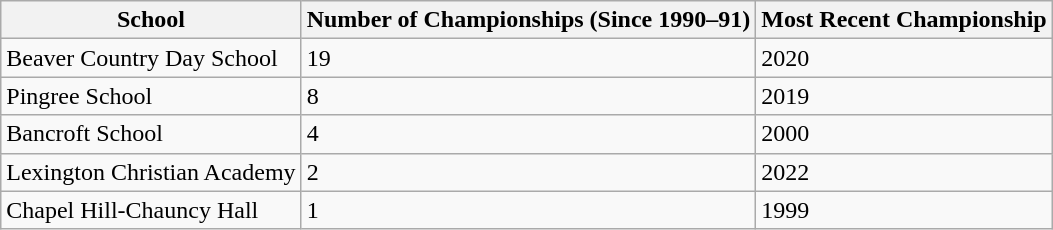<table class="wikitable sortable">
<tr>
<th>School</th>
<th>Number of Championships (Since 1990–91)</th>
<th>Most Recent Championship</th>
</tr>
<tr>
<td>Beaver Country Day School</td>
<td>19</td>
<td>2020</td>
</tr>
<tr>
<td>Pingree School</td>
<td>8</td>
<td>2019</td>
</tr>
<tr>
<td>Bancroft School</td>
<td>4</td>
<td>2000</td>
</tr>
<tr>
<td>Lexington Christian Academy</td>
<td>2</td>
<td>2022</td>
</tr>
<tr>
<td>Chapel Hill-Chauncy Hall</td>
<td>1</td>
<td>1999</td>
</tr>
</table>
